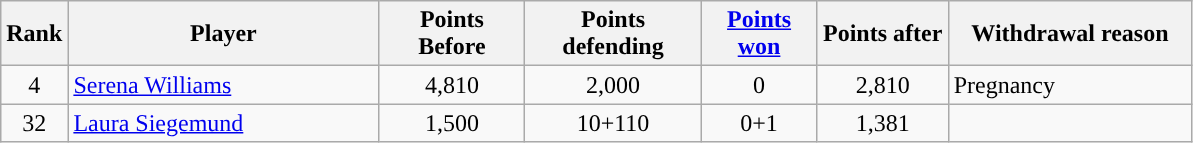<table class="wikitable" style="text-align:center;">
<tr>
<th style="width:30px;">Rank</th>
<th style="width:200px;">Player</th>
<th style="width:90px;">Points Before</th>
<th style="width:110px;">Points defending</th>
<th style="width:70px;"><a href='#'>Points won</a></th>
<th style="width:80px;">Points after</th>
<th style="width:155px;">Withdrawal reason</th>
</tr>
<tr>
<td>4</td>
<td style="text-align:left"> <a href='#'>Serena Williams</a></td>
<td>4,810</td>
<td>2,000</td>
<td>0</td>
<td>2,810</td>
<td style="text-align:left;">Pregnancy</td>
</tr>
<tr>
<td>32</td>
<td style="text-align:left;"> <a href='#'>Laura Siegemund</a></td>
<td>1,500</td>
<td>10+110</td>
<td>0+1</td>
<td>1,381</td>
<td style="text-align:left;"></td>
</tr>
</table>
